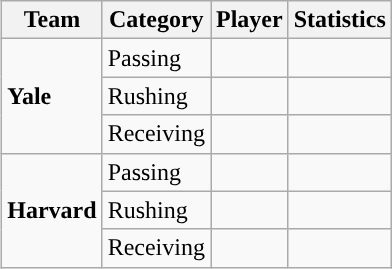<table class="wikitable" style="float: right;">
<tr>
<th>Team</th>
<th>Category</th>
<th>Player</th>
<th>Statistics</th>
</tr>
<tr>
<td rowspan=3><strong>Yale</strong></td>
<td>Passing</td>
<td></td>
<td></td>
</tr>
<tr>
<td>Rushing</td>
<td></td>
<td></td>
</tr>
<tr>
<td>Receiving</td>
<td></td>
<td></td>
</tr>
<tr>
<td rowspan=3><strong>Harvard</strong></td>
<td>Passing</td>
<td></td>
<td></td>
</tr>
<tr>
<td>Rushing</td>
<td></td>
<td></td>
</tr>
<tr>
<td>Receiving</td>
<td></td>
<td></td>
</tr>
</table>
